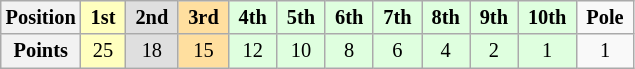<table class="wikitable" style="font-size:85%; text-align:center">
<tr>
<th>Position</th>
<td style="background:#FFFFBF;"> <strong>1st</strong> </td>
<td style="background:#DFDFDF;"> <strong>2nd</strong> </td>
<td style="background:#FFDF9F;"> <strong>3rd</strong> </td>
<td style="background:#DFFFDF;"> <strong>4th</strong> </td>
<td style="background:#DFFFDF;"> <strong>5th</strong> </td>
<td style="background:#DFFFDF;"> <strong>6th</strong> </td>
<td style="background:#DFFFDF;"> <strong>7th</strong> </td>
<td style="background:#DFFFDF;"> <strong>8th</strong> </td>
<td style="background:#DFFFDF;"> <strong>9th</strong> </td>
<td style="background:#DFFFDF;"> <strong>10th</strong> </td>
<td> <strong>Pole</strong> </td>
</tr>
<tr>
<th>Points</th>
<td style="background:#FFFFBF;">25</td>
<td style="background:#DFDFDF;">18</td>
<td style="background:#FFDF9F;">15</td>
<td style="background:#DFFFDF;">12</td>
<td style="background:#DFFFDF;">10</td>
<td style="background:#DFFFDF;">8</td>
<td style="background:#DFFFDF;">6</td>
<td style="background:#DFFFDF;">4</td>
<td style="background:#DFFFDF;">2</td>
<td style="background:#DFFFDF;">1</td>
<td>1</td>
</tr>
</table>
